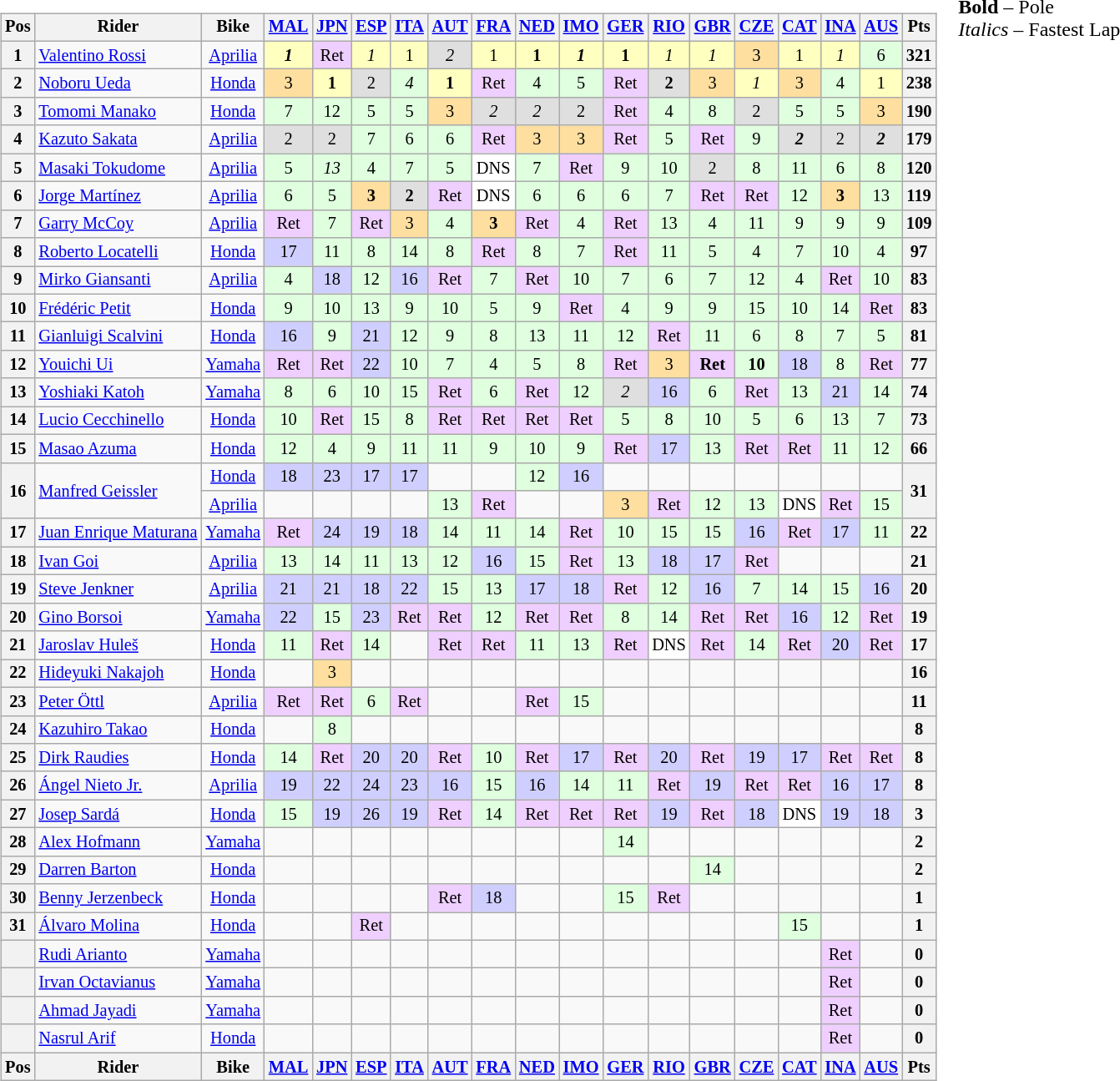<table>
<tr>
<td><br><table class="wikitable" style="font-size: 85%; text-align:center">
<tr valign="top">
<th valign="middle">Pos</th>
<th valign="middle">Rider</th>
<th valign="middle">Bike<br></th>
<th><a href='#'>MAL</a><br></th>
<th><a href='#'>JPN</a><br></th>
<th><a href='#'>ESP</a><br></th>
<th><a href='#'>ITA</a><br></th>
<th><a href='#'>AUT</a><br></th>
<th><a href='#'>FRA</a><br></th>
<th><a href='#'>NED</a><br></th>
<th><a href='#'>IMO</a><br></th>
<th><a href='#'>GER</a><br></th>
<th><a href='#'>RIO</a><br></th>
<th><a href='#'>GBR</a><br></th>
<th><a href='#'>CZE</a><br></th>
<th><a href='#'>CAT</a><br></th>
<th><a href='#'>INA</a><br></th>
<th><a href='#'>AUS</a><br></th>
<th valign="middle">Pts</th>
</tr>
<tr>
<th>1</th>
<td align=left> <a href='#'>Valentino Rossi</a></td>
<td><a href='#'>Aprilia</a></td>
<td style="background:#ffffbf;"><strong><em>1</em></strong></td>
<td style="background:#efcfff;">Ret</td>
<td style="background:#ffffbf;"><em>1</em></td>
<td style="background:#ffffbf;">1</td>
<td style="background:#dfdfdf;"><em>2</em></td>
<td style="background:#ffffbf;">1</td>
<td style="background:#ffffbf;"><strong>1</strong></td>
<td style="background:#ffffbf;"><strong><em>1</em></strong></td>
<td style="background:#ffffbf;"><strong>1</strong></td>
<td style="background:#ffffbf;"><em>1</em></td>
<td style="background:#ffffbf;"><em>1</em></td>
<td style="background:#ffdf9f;">3</td>
<td style="background:#ffffbf;">1</td>
<td style="background:#ffffbf;"><em>1</em></td>
<td style="background:#dfffdf;">6</td>
<th>321</th>
</tr>
<tr>
<th>2</th>
<td align=left> <a href='#'>Noboru Ueda</a></td>
<td><a href='#'>Honda</a></td>
<td style="background:#FFDF9F;">3</td>
<td style="background:#FFFFBF;"><strong>1</strong></td>
<td style="background:#DFDFDF;">2</td>
<td style="background:#DFFFDF;"><em>4</em></td>
<td style="background:#FFFFBF;"><strong>1</strong></td>
<td style="background:#EFCFFF;">Ret</td>
<td style="background:#DFFFDF;">4</td>
<td style="background:#DFFFDF;">5</td>
<td style="background:#EFCFFF;">Ret</td>
<td style="background:#DFDFDF;"><strong>2</strong></td>
<td style="background:#FFDF9F;">3</td>
<td style="background:#FFFFBF;"><em>1</em></td>
<td style="background:#FFDF9F;">3</td>
<td style="background:#DFFFDF;">4</td>
<td style="background:#FFFFBF;">1</td>
<th>238</th>
</tr>
<tr>
<th>3</th>
<td align=left> <a href='#'>Tomomi Manako</a></td>
<td><a href='#'>Honda</a></td>
<td style="background:#DFFFDF;">7</td>
<td style="background:#DFFFDF;">12</td>
<td style="background:#DFFFDF;">5</td>
<td style="background:#DFFFDF;">5</td>
<td style="background:#FFDF9F;">3</td>
<td style="background:#DFDFDF;"><em>2</em></td>
<td style="background:#DFDFDF;"><em>2</em></td>
<td style="background:#DFDFDF;">2</td>
<td style="background:#EFCFFF;">Ret</td>
<td style="background:#DFFFDF;">4</td>
<td style="background:#DFFFDF;">8</td>
<td style="background:#DFDFDF;">2</td>
<td style="background:#DFFFDF;">5</td>
<td style="background:#DFFFDF;">5</td>
<td style="background:#FFDF9F;">3</td>
<th>190</th>
</tr>
<tr>
<th>4</th>
<td align=left> <a href='#'>Kazuto Sakata</a></td>
<td><a href='#'>Aprilia</a></td>
<td style="background:#DFDFDF;">2</td>
<td style="background:#DFDFDF;">2</td>
<td style="background:#DFFFDF;">7</td>
<td style="background:#DFFFDF;">6</td>
<td style="background:#DFFFDF;">6</td>
<td style="background:#EFCFFF;">Ret</td>
<td style="background:#FFDF9F;">3</td>
<td style="background:#FFDF9F;">3</td>
<td style="background:#EFCFFF;">Ret</td>
<td style="background:#DFFFDF;">5</td>
<td style="background:#EFCFFF;">Ret</td>
<td style="background:#DFFFDF;">9</td>
<td style="background:#DFDFDF;"><strong><em>2</em></strong></td>
<td style="background:#DFDFDF;">2</td>
<td style="background:#DFDFDF;"><strong><em>2</em></strong></td>
<th>179</th>
</tr>
<tr>
<th>5</th>
<td align=left> <a href='#'>Masaki Tokudome</a></td>
<td><a href='#'>Aprilia</a></td>
<td style="background:#DFFFDF;">5</td>
<td style="background:#DFFFDF;"><em>13</em></td>
<td style="background:#DFFFDF;">4</td>
<td style="background:#DFFFDF;">7</td>
<td style="background:#DFFFDF;">5</td>
<td style="background:#FFFFFF;">DNS</td>
<td style="background:#DFFFDF;">7</td>
<td style="background:#EFCFFF;">Ret</td>
<td style="background:#DFFFDF;">9</td>
<td style="background:#DFFFDF;">10</td>
<td style="background:#DFDFDF;">2</td>
<td style="background:#DFFFDF;">8</td>
<td style="background:#DFFFDF;">11</td>
<td style="background:#DFFFDF;">6</td>
<td style="background:#DFFFDF;">8</td>
<th>120</th>
</tr>
<tr>
<th>6</th>
<td align=left> <a href='#'>Jorge Martínez</a></td>
<td><a href='#'>Aprilia</a></td>
<td style="background:#DFFFDF;">6</td>
<td style="background:#DFFFDF;">5</td>
<td style="background:#FFDF9F;"><strong>3</strong></td>
<td style="background:#DFDFDF;"><strong>2</strong></td>
<td style="background:#EFCFFF;">Ret</td>
<td style="background:#FFFFFF;">DNS</td>
<td style="background:#DFFFDF;">6</td>
<td style="background:#DFFFDF;">6</td>
<td style="background:#DFFFDF;">6</td>
<td style="background:#DFFFDF;">7</td>
<td style="background:#EFCFFF;">Ret</td>
<td style="background:#EFCFFF;">Ret</td>
<td style="background:#DFFFDF;">12</td>
<td style="background:#FFDF9F;"><strong>3</strong></td>
<td style="background:#DFFFDF;">13</td>
<th>119</th>
</tr>
<tr>
<th>7</th>
<td align=left> <a href='#'>Garry McCoy</a></td>
<td><a href='#'>Aprilia</a></td>
<td style="background:#EFCFFF;">Ret</td>
<td style="background:#DFFFDF;">7</td>
<td style="background:#EFCFFF;">Ret</td>
<td style="background:#FFDF9F;">3</td>
<td style="background:#DFFFDF;">4</td>
<td style="background:#FFDF9F;"><strong>3</strong></td>
<td style="background:#EFCFFF;">Ret</td>
<td style="background:#DFFFDF;">4</td>
<td style="background:#EFCFFF;">Ret</td>
<td style="background:#DFFFDF;">13</td>
<td style="background:#DFFFDF;">4</td>
<td style="background:#DFFFDF;">11</td>
<td style="background:#DFFFDF;">9</td>
<td style="background:#DFFFDF;">9</td>
<td style="background:#DFFFDF;">9</td>
<th>109</th>
</tr>
<tr>
<th>8</th>
<td align=left> <a href='#'>Roberto Locatelli</a></td>
<td><a href='#'>Honda</a></td>
<td style="background:#CFCFFF;">17</td>
<td style="background:#DFFFDF;">11</td>
<td style="background:#DFFFDF;">8</td>
<td style="background:#DFFFDF;">14</td>
<td style="background:#DFFFDF;">8</td>
<td style="background:#EFCFFF;">Ret</td>
<td style="background:#DFFFDF;">8</td>
<td style="background:#DFFFDF;">7</td>
<td style="background:#EFCFFF;">Ret</td>
<td style="background:#DFFFDF;">11</td>
<td style="background:#DFFFDF;">5</td>
<td style="background:#DFFFDF;">4</td>
<td style="background:#DFFFDF;">7</td>
<td style="background:#DFFFDF;">10</td>
<td style="background:#DFFFDF;">4</td>
<th>97</th>
</tr>
<tr>
<th>9</th>
<td align=left> <a href='#'>Mirko Giansanti</a></td>
<td><a href='#'>Aprilia</a></td>
<td style="background:#DFFFDF;">4</td>
<td style="background:#CFCFFF;">18</td>
<td style="background:#DFFFDF;">12</td>
<td style="background:#CFCFFF;">16</td>
<td style="background:#EFCFFF;">Ret</td>
<td style="background:#DFFFDF;">7</td>
<td style="background:#EFCFFF;">Ret</td>
<td style="background:#DFFFDF;">10</td>
<td style="background:#DFFFDF;">7</td>
<td style="background:#DFFFDF;">6</td>
<td style="background:#DFFFDF;">7</td>
<td style="background:#DFFFDF;">12</td>
<td style="background:#DFFFDF;">4</td>
<td style="background:#EFCFFF;">Ret</td>
<td style="background:#DFFFDF;">10</td>
<th>83</th>
</tr>
<tr>
<th>10</th>
<td align=left> <a href='#'>Frédéric Petit</a></td>
<td><a href='#'>Honda</a></td>
<td style="background:#DFFFDF;">9</td>
<td style="background:#DFFFDF;">10</td>
<td style="background:#DFFFDF;">13</td>
<td style="background:#DFFFDF;">9</td>
<td style="background:#DFFFDF;">10</td>
<td style="background:#DFFFDF;">5</td>
<td style="background:#DFFFDF;">9</td>
<td style="background:#EFCFFF;">Ret</td>
<td style="background:#DFFFDF;">4</td>
<td style="background:#DFFFDF;">9</td>
<td style="background:#DFFFDF;">9</td>
<td style="background:#DFFFDF;">15</td>
<td style="background:#DFFFDF;">10</td>
<td style="background:#DFFFDF;">14</td>
<td style="background:#EFCFFF;">Ret</td>
<th>83</th>
</tr>
<tr>
<th>11</th>
<td align=left> <a href='#'>Gianluigi Scalvini</a></td>
<td><a href='#'>Honda</a></td>
<td style="background:#CFCFFF;">16</td>
<td style="background:#DFFFDF;">9</td>
<td style="background:#CFCFFF;">21</td>
<td style="background:#DFFFDF;">12</td>
<td style="background:#DFFFDF;">9</td>
<td style="background:#DFFFDF;">8</td>
<td style="background:#DFFFDF;">13</td>
<td style="background:#DFFFDF;">11</td>
<td style="background:#DFFFDF;">12</td>
<td style="background:#EFCFFF;">Ret</td>
<td style="background:#DFFFDF;">11</td>
<td style="background:#DFFFDF;">6</td>
<td style="background:#DFFFDF;">8</td>
<td style="background:#DFFFDF;">7</td>
<td style="background:#DFFFDF;">5</td>
<th>81</th>
</tr>
<tr>
<th>12</th>
<td align=left> <a href='#'>Youichi Ui</a></td>
<td><a href='#'>Yamaha</a></td>
<td style="background:#EFCFFF;">Ret</td>
<td style="background:#EFCFFF;">Ret</td>
<td style="background:#CFCFFF;">22</td>
<td style="background:#DFFFDF;">10</td>
<td style="background:#DFFFDF;">7</td>
<td style="background:#DFFFDF;">4</td>
<td style="background:#DFFFDF;">5</td>
<td style="background:#DFFFDF;">8</td>
<td style="background:#EFCFFF;">Ret</td>
<td style="background:#FFDF9F;">3</td>
<td style="background:#EFCFFF;"><strong>Ret</strong></td>
<td style="background:#DFFFDF;"><strong>10</strong></td>
<td style="background:#CFCFFF;">18</td>
<td style="background:#DFFFDF;">8</td>
<td style="background:#EFCFFF;">Ret</td>
<th>77</th>
</tr>
<tr>
<th>13</th>
<td align=left> <a href='#'>Yoshiaki Katoh</a></td>
<td><a href='#'>Yamaha</a></td>
<td style="background:#DFFFDF;">8</td>
<td style="background:#DFFFDF;">6</td>
<td style="background:#DFFFDF;">10</td>
<td style="background:#DFFFDF;">15</td>
<td style="background:#EFCFFF;">Ret</td>
<td style="background:#DFFFDF;">6</td>
<td style="background:#EFCFFF;">Ret</td>
<td style="background:#DFFFDF;">12</td>
<td style="background:#DFDFDF;"><em>2</em></td>
<td style="background:#CFCFFF;">16</td>
<td style="background:#DFFFDF;">6</td>
<td style="background:#EFCFFF;">Ret</td>
<td style="background:#DFFFDF;">13</td>
<td style="background:#CFCFFF;">21</td>
<td style="background:#DFFFDF;">14</td>
<th>74</th>
</tr>
<tr>
<th>14</th>
<td align=left> <a href='#'>Lucio Cecchinello</a></td>
<td><a href='#'>Honda</a></td>
<td style="background:#DFFFDF;">10</td>
<td style="background:#EFCFFF;">Ret</td>
<td style="background:#DFFFDF;">15</td>
<td style="background:#DFFFDF;">8</td>
<td style="background:#EFCFFF;">Ret</td>
<td style="background:#EFCFFF;">Ret</td>
<td style="background:#EFCFFF;">Ret</td>
<td style="background:#EFCFFF;">Ret</td>
<td style="background:#DFFFDF;">5</td>
<td style="background:#DFFFDF;">8</td>
<td style="background:#DFFFDF;">10</td>
<td style="background:#DFFFDF;">5</td>
<td style="background:#DFFFDF;">6</td>
<td style="background:#DFFFDF;">13</td>
<td style="background:#DFFFDF;">7</td>
<th>73</th>
</tr>
<tr>
<th>15</th>
<td align=left> <a href='#'>Masao Azuma</a></td>
<td><a href='#'>Honda</a></td>
<td style="background:#DFFFDF;">12</td>
<td style="background:#DFFFDF;">4</td>
<td style="background:#DFFFDF;">9</td>
<td style="background:#DFFFDF;">11</td>
<td style="background:#DFFFDF;">11</td>
<td style="background:#DFFFDF;">9</td>
<td style="background:#DFFFDF;">10</td>
<td style="background:#DFFFDF;">9</td>
<td style="background:#EFCFFF;">Ret</td>
<td style="background:#CFCFFF;">17</td>
<td style="background:#DFFFDF;">13</td>
<td style="background:#EFCFFF;">Ret</td>
<td style="background:#EFCFFF;">Ret</td>
<td style="background:#DFFFDF;">11</td>
<td style="background:#DFFFDF;">12</td>
<th>66</th>
</tr>
<tr>
<th rowspan=2>16</th>
<td rowspan=2 align="left"> <a href='#'>Manfred Geissler</a></td>
<td><a href='#'>Honda</a></td>
<td style="background:#CFCFFF;">18</td>
<td style="background:#CFCFFF;">23</td>
<td style="background:#CFCFFF;">17</td>
<td style="background:#CFCFFF;">17</td>
<td></td>
<td></td>
<td style="background:#DFFFDF;">12</td>
<td style="background:#CFCFFF;">16</td>
<td></td>
<td></td>
<td></td>
<td></td>
<td></td>
<td></td>
<td></td>
<th rowspan=2>31</th>
</tr>
<tr>
<td><a href='#'>Aprilia</a></td>
<td></td>
<td></td>
<td></td>
<td></td>
<td style="background:#DFFFDF;">13</td>
<td style="background:#EFCFFF;">Ret</td>
<td></td>
<td></td>
<td style="background:#FFDF9F;">3</td>
<td style="background:#EFCFFF;">Ret</td>
<td style="background:#DFFFDF;">12</td>
<td style="background:#DFFFDF;">13</td>
<td style="background:#FFFFFF;">DNS</td>
<td style="background:#EFCFFF;">Ret</td>
<td style="background:#DFFFDF;">15</td>
</tr>
<tr>
<th>17</th>
<td align=left> <a href='#'>Juan Enrique Maturana</a></td>
<td><a href='#'>Yamaha</a></td>
<td style="background:#EFCFFF;">Ret</td>
<td style="background:#CFCFFF;">24</td>
<td style="background:#CFCFFF;">19</td>
<td style="background:#CFCFFF;">18</td>
<td style="background:#DFFFDF;">14</td>
<td style="background:#DFFFDF;">11</td>
<td style="background:#DFFFDF;">14</td>
<td style="background:#EFCFFF;">Ret</td>
<td style="background:#DFFFDF;">10</td>
<td style="background:#DFFFDF;">15</td>
<td style="background:#DFFFDF;">15</td>
<td style="background:#CFCFFF;">16</td>
<td style="background:#EFCFFF;">Ret</td>
<td style="background:#CFCFFF;">17</td>
<td style="background:#DFFFDF;">11</td>
<th>22</th>
</tr>
<tr>
<th>18</th>
<td align=left> <a href='#'>Ivan Goi</a></td>
<td><a href='#'>Aprilia</a></td>
<td style="background:#DFFFDF;">13</td>
<td style="background:#DFFFDF;">14</td>
<td style="background:#DFFFDF;">11</td>
<td style="background:#DFFFDF;">13</td>
<td style="background:#DFFFDF;">12</td>
<td style="background:#CFCFFF;">16</td>
<td style="background:#DFFFDF;">15</td>
<td style="background:#EFCFFF;">Ret</td>
<td style="background:#DFFFDF;">13</td>
<td style="background:#CFCFFF;">18</td>
<td style="background:#CFCFFF;">17</td>
<td style="background:#EFCFFF;">Ret</td>
<td></td>
<td></td>
<td></td>
<th>21</th>
</tr>
<tr>
<th>19</th>
<td align=left> <a href='#'>Steve Jenkner</a></td>
<td><a href='#'>Aprilia</a></td>
<td style="background:#CFCFFF;">21</td>
<td style="background:#CFCFFF;">21</td>
<td style="background:#CFCFFF;">18</td>
<td style="background:#CFCFFF;">22</td>
<td style="background:#DFFFDF;">15</td>
<td style="background:#DFFFDF;">13</td>
<td style="background:#CFCFFF;">17</td>
<td style="background:#CFCFFF;">18</td>
<td style="background:#EFCFFF;">Ret</td>
<td style="background:#DFFFDF;">12</td>
<td style="background:#CFCFFF;">16</td>
<td style="background:#DFFFDF;">7</td>
<td style="background:#DFFFDF;">14</td>
<td style="background:#DFFFDF;">15</td>
<td style="background:#CFCFFF;">16</td>
<th>20</th>
</tr>
<tr>
<th>20</th>
<td align=left> <a href='#'>Gino Borsoi</a></td>
<td><a href='#'>Yamaha</a></td>
<td style="background:#cfcfff;">22</td>
<td style="background:#dfffdf;">15</td>
<td style="background:#cfcfff;">23</td>
<td style="background:#efcfff;">Ret</td>
<td style="background:#efcfff;">Ret</td>
<td style="background:#dfffdf;">12</td>
<td style="background:#efcfff;">Ret</td>
<td style="background:#efcfff;">Ret</td>
<td style="background:#dfffdf;">8</td>
<td style="background:#dfffdf;">14</td>
<td style="background:#efcfff;">Ret</td>
<td style="background:#efcfff;">Ret</td>
<td style="background:#cfcfff;">16</td>
<td style="background:#dfffdf;">12</td>
<td style="background:#efcfff;">Ret</td>
<th>19</th>
</tr>
<tr>
<th>21</th>
<td align=left> <a href='#'>Jaroslav Huleš</a></td>
<td><a href='#'>Honda</a></td>
<td style="background:#DFFFDF;">11</td>
<td style="background:#EFCFFF;">Ret</td>
<td style="background:#DFFFDF;">14</td>
<td></td>
<td style="background:#EFCFFF;">Ret</td>
<td style="background:#EFCFFF;">Ret</td>
<td style="background:#DFFFDF;">11</td>
<td style="background:#DFFFDF;">13</td>
<td style="background:#EFCFFF;">Ret</td>
<td style="background:#FFFFFF;">DNS</td>
<td style="background:#EFCFFF;">Ret</td>
<td style="background:#DFFFDF;">14</td>
<td style="background:#EFCFFF;">Ret</td>
<td style="background:#CFCFFF;">20</td>
<td style="background:#EFCFFF;">Ret</td>
<th>17</th>
</tr>
<tr>
<th>22</th>
<td align=left> <a href='#'>Hideyuki Nakajoh</a></td>
<td><a href='#'>Honda</a></td>
<td></td>
<td style="background:#FFDF9F;">3</td>
<td></td>
<td></td>
<td></td>
<td></td>
<td></td>
<td></td>
<td></td>
<td></td>
<td></td>
<td></td>
<td></td>
<td></td>
<td></td>
<th>16</th>
</tr>
<tr>
<th>23</th>
<td align=left> <a href='#'>Peter Öttl</a></td>
<td><a href='#'>Aprilia</a></td>
<td style="background:#EFCFFF;">Ret</td>
<td style="background:#EFCFFF;">Ret</td>
<td style="background:#DFFFDF;">6</td>
<td style="background:#EFCFFF;">Ret</td>
<td></td>
<td></td>
<td style="background:#EFCFFF;">Ret</td>
<td style="background:#DFFFDF;">15</td>
<td></td>
<td></td>
<td></td>
<td></td>
<td></td>
<td></td>
<td></td>
<th>11</th>
</tr>
<tr>
<th>24</th>
<td align=left> <a href='#'>Kazuhiro Takao</a></td>
<td><a href='#'>Honda</a></td>
<td></td>
<td style="background:#dfffdf;">8</td>
<td></td>
<td></td>
<td></td>
<td></td>
<td></td>
<td></td>
<td></td>
<td></td>
<td></td>
<td></td>
<td></td>
<td></td>
<td></td>
<th>8</th>
</tr>
<tr>
<th>25</th>
<td align=left> <a href='#'>Dirk Raudies</a></td>
<td><a href='#'>Honda</a></td>
<td style="background:#DFFFDF;">14</td>
<td style="background:#EFCFFF;">Ret</td>
<td style="background:#CFCFFF;">20</td>
<td style="background:#CFCFFF;">20</td>
<td style="background:#EFCFFF;">Ret</td>
<td style="background:#DFFFDF;">10</td>
<td style="background:#EFCFFF;">Ret</td>
<td style="background:#CFCFFF;">17</td>
<td style="background:#EFCFFF;">Ret</td>
<td style="background:#CFCFFF;">20</td>
<td style="background:#EFCFFF;">Ret</td>
<td style="background:#CFCFFF;">19</td>
<td style="background:#CFCFFF;">17</td>
<td style="background:#EFCFFF;">Ret</td>
<td style="background:#EFCFFF;">Ret</td>
<th>8</th>
</tr>
<tr>
<th>26</th>
<td align=left> <a href='#'>Ángel Nieto Jr.</a></td>
<td><a href='#'>Aprilia</a></td>
<td style="background:#CFCFFF;">19</td>
<td style="background:#CFCFFF;">22</td>
<td style="background:#CFCFFF;">24</td>
<td style="background:#CFCFFF;">23</td>
<td style="background:#CFCFFF;">16</td>
<td style="background:#DFFFDF;">15</td>
<td style="background:#CFCFFF;">16</td>
<td style="background:#DFFFDF;">14</td>
<td style="background:#DFFFDF;">11</td>
<td style="background:#EFCFFF;">Ret</td>
<td style="background:#CFCFFF;">19</td>
<td style="background:#EFCFFF;">Ret</td>
<td style="background:#EFCFFF;">Ret</td>
<td style="background:#CFCFFF;">16</td>
<td style="background:#CFCFFF;">17</td>
<th>8</th>
</tr>
<tr>
<th>27</th>
<td align=left> <a href='#'>Josep Sardá</a></td>
<td><a href='#'>Honda</a></td>
<td style="background:#DFFFDF;">15</td>
<td style="background:#CFCFFF;">19</td>
<td style="background:#CFCFFF;">26</td>
<td style="background:#CFCFFF;">19</td>
<td style="background:#EFCFFF;">Ret</td>
<td style="background:#DFFFDF;">14</td>
<td style="background:#EFCFFF;">Ret</td>
<td style="background:#EFCFFF;">Ret</td>
<td style="background:#EFCFFF;">Ret</td>
<td style="background:#CFCFFF;">19</td>
<td style="background:#EFCFFF;">Ret</td>
<td style="background:#CFCFFF;">18</td>
<td style="background:#FFFFFF;">DNS</td>
<td style="background:#CFCFFF;">19</td>
<td style="background:#CFCFFF;">18</td>
<th>3</th>
</tr>
<tr>
<th>28</th>
<td align=left> <a href='#'>Alex Hofmann</a></td>
<td><a href='#'>Yamaha</a></td>
<td></td>
<td></td>
<td></td>
<td></td>
<td></td>
<td></td>
<td></td>
<td></td>
<td style="background:#DFFFDF;">14</td>
<td></td>
<td></td>
<td></td>
<td></td>
<td></td>
<td></td>
<th>2</th>
</tr>
<tr>
<th>29</th>
<td align=left> <a href='#'>Darren Barton</a></td>
<td><a href='#'>Honda</a></td>
<td></td>
<td></td>
<td></td>
<td></td>
<td></td>
<td></td>
<td></td>
<td></td>
<td></td>
<td></td>
<td style="background:#DFFFDF;">14</td>
<td></td>
<td></td>
<td></td>
<td></td>
<th>2</th>
</tr>
<tr>
<th>30</th>
<td align=left> <a href='#'>Benny Jerzenbeck</a></td>
<td><a href='#'>Honda</a></td>
<td></td>
<td></td>
<td></td>
<td></td>
<td style="background:#EFCFFF;">Ret</td>
<td style="background:#CFCFFF;">18</td>
<td></td>
<td></td>
<td style="background:#DFFFDF;">15</td>
<td style="background:#EFCFFF;">Ret</td>
<td></td>
<td></td>
<td></td>
<td></td>
<td></td>
<th>1</th>
</tr>
<tr>
<th>31</th>
<td align=left> <a href='#'>Álvaro Molina</a></td>
<td><a href='#'>Honda</a></td>
<td></td>
<td></td>
<td style="background:#EFCFFF;">Ret</td>
<td></td>
<td></td>
<td></td>
<td></td>
<td></td>
<td></td>
<td></td>
<td></td>
<td></td>
<td style="background:#DFFFDF;">15</td>
<td></td>
<td></td>
<th>1</th>
</tr>
<tr>
<th></th>
<td align=left> <a href='#'>Rudi Arianto</a></td>
<td><a href='#'>Yamaha</a></td>
<td></td>
<td></td>
<td></td>
<td></td>
<td></td>
<td></td>
<td></td>
<td></td>
<td></td>
<td></td>
<td></td>
<td></td>
<td></td>
<td style="background:#EFCFFF;">Ret</td>
<td></td>
<th>0</th>
</tr>
<tr>
<th></th>
<td align=left> <a href='#'>Irvan Octavianus</a></td>
<td><a href='#'>Yamaha</a></td>
<td></td>
<td></td>
<td></td>
<td></td>
<td></td>
<td></td>
<td></td>
<td></td>
<td></td>
<td></td>
<td></td>
<td></td>
<td></td>
<td style="background:#EFCFFF;">Ret</td>
<td></td>
<th>0</th>
</tr>
<tr>
<th></th>
<td align=left> <a href='#'>Ahmad Jayadi</a></td>
<td><a href='#'>Yamaha</a></td>
<td></td>
<td></td>
<td></td>
<td></td>
<td></td>
<td></td>
<td></td>
<td></td>
<td></td>
<td></td>
<td></td>
<td></td>
<td></td>
<td style="background:#EFCFFF;">Ret</td>
<td></td>
<th>0</th>
</tr>
<tr>
<th></th>
<td align=left> <a href='#'>Nasrul Arif</a></td>
<td><a href='#'>Honda</a></td>
<td></td>
<td></td>
<td></td>
<td></td>
<td></td>
<td></td>
<td></td>
<td></td>
<td></td>
<td></td>
<td></td>
<td></td>
<td></td>
<td style="background:#EFCFFF;">Ret</td>
<td></td>
<th>0</th>
</tr>
<tr valign="top">
<th valign="middle">Pos</th>
<th valign="middle">Rider</th>
<th valign="middle">Bike<br></th>
<th><a href='#'>MAL</a><br></th>
<th><a href='#'>JPN</a><br></th>
<th><a href='#'>ESP</a><br></th>
<th><a href='#'>ITA</a><br></th>
<th><a href='#'>AUT</a><br></th>
<th><a href='#'>FRA</a><br></th>
<th><a href='#'>NED</a><br></th>
<th><a href='#'>IMO</a><br></th>
<th><a href='#'>GER</a><br></th>
<th><a href='#'>RIO</a><br></th>
<th><a href='#'>GBR</a><br></th>
<th><a href='#'>CZE</a><br></th>
<th><a href='#'>CAT</a><br></th>
<th><a href='#'>INA</a><br></th>
<th><a href='#'>AUS</a><br></th>
<th valign="middle">Pts</th>
</tr>
</table>
</td>
<td valign="top"><br>
<span><strong>Bold</strong> – Pole<br>
<em>Italics</em> – Fastest Lap</span></td>
</tr>
</table>
